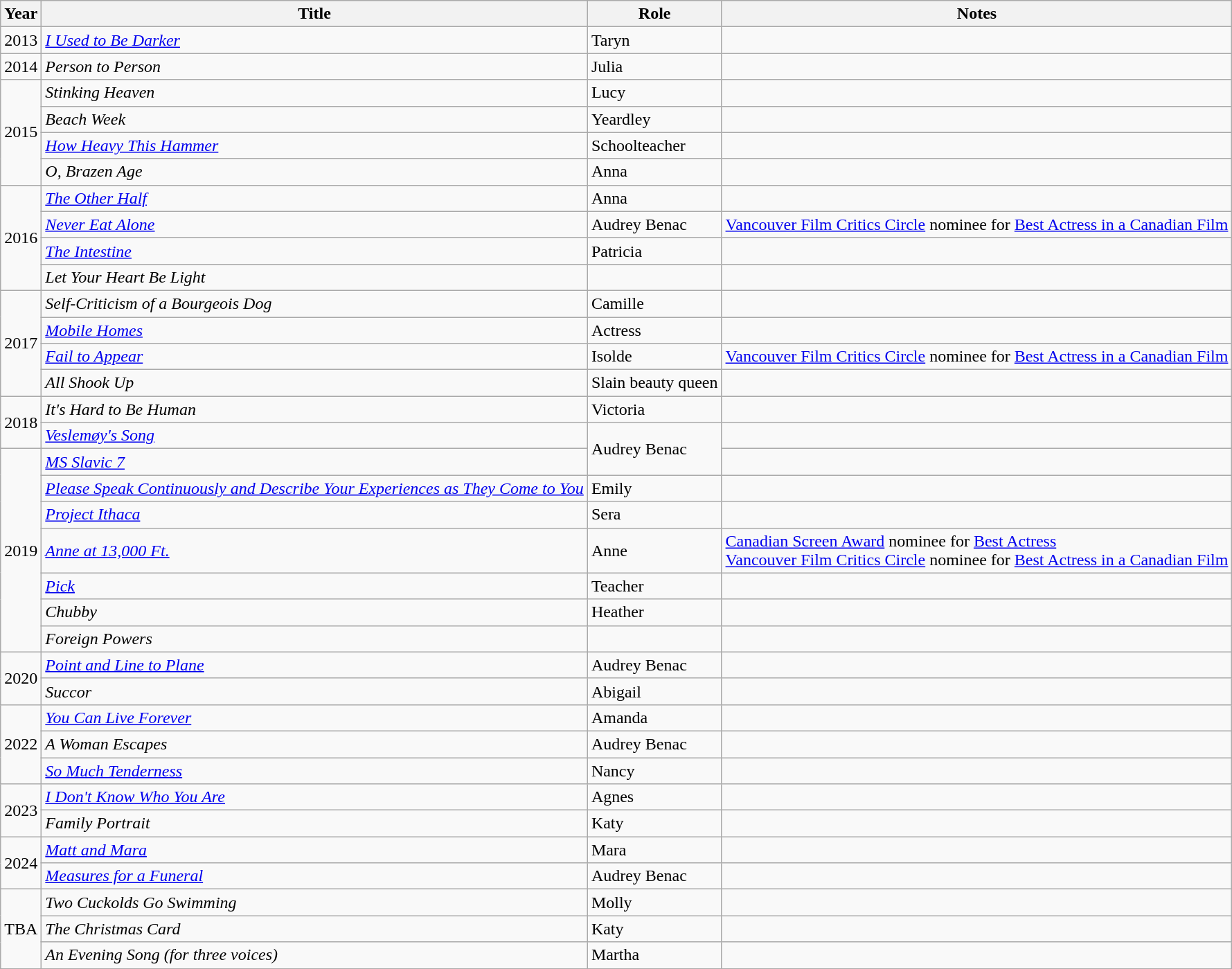<table class="wikitable sortable">
<tr>
<th>Year</th>
<th>Title</th>
<th>Role</th>
<th class="unsortable">Notes</th>
</tr>
<tr>
<td>2013</td>
<td><em><a href='#'>I Used to Be Darker</a></em></td>
<td>Taryn</td>
<td></td>
</tr>
<tr>
<td>2014</td>
<td><em>Person to Person</em></td>
<td>Julia</td>
<td></td>
</tr>
<tr>
<td rowspan=4>2015</td>
<td><em>Stinking Heaven</em></td>
<td>Lucy</td>
<td></td>
</tr>
<tr>
<td><em>Beach Week</em></td>
<td>Yeardley</td>
<td></td>
</tr>
<tr>
<td><em><a href='#'>How Heavy This Hammer</a></em></td>
<td>Schoolteacher</td>
<td></td>
</tr>
<tr>
<td><em>O, Brazen Age</em></td>
<td>Anna</td>
<td></td>
</tr>
<tr>
<td rowspan=4>2016</td>
<td data-sort-value="Other Half, The"><em><a href='#'>The Other Half</a></em></td>
<td>Anna</td>
<td></td>
</tr>
<tr>
<td><em><a href='#'>Never Eat Alone</a></em></td>
<td>Audrey Benac</td>
<td><a href='#'>Vancouver Film Critics Circle</a> nominee for <a href='#'>Best Actress in a Canadian Film</a></td>
</tr>
<tr>
<td data-sort-value="Intestine, The"><em><a href='#'>The Intestine</a></em></td>
<td>Patricia</td>
<td></td>
</tr>
<tr>
<td><em>Let Your Heart Be Light</em></td>
<td></td>
<td></td>
</tr>
<tr>
<td rowspan=4>2017</td>
<td><em>Self-Criticism of a Bourgeois Dog</em></td>
<td>Camille</td>
<td></td>
</tr>
<tr>
<td><em><a href='#'>Mobile Homes</a></em></td>
<td>Actress</td>
<td></td>
</tr>
<tr>
<td><em><a href='#'>Fail to Appear</a></em></td>
<td>Isolde</td>
<td><a href='#'>Vancouver Film Critics Circle</a> nominee for <a href='#'>Best Actress in a Canadian Film</a></td>
</tr>
<tr>
<td><em>All Shook Up</em></td>
<td>Slain beauty queen</td>
<td></td>
</tr>
<tr>
<td rowspan=2>2018</td>
<td><em>It's Hard to Be Human</em></td>
<td>Victoria</td>
<td></td>
</tr>
<tr>
<td><em><a href='#'>Veslemøy's Song</a></em></td>
<td rowspan=2>Audrey Benac</td>
<td></td>
</tr>
<tr>
<td rowspan=7>2019</td>
<td><em><a href='#'>MS Slavic 7</a></em></td>
<td></td>
</tr>
<tr>
<td><em><a href='#'>Please Speak Continuously and Describe Your Experiences as They Come to You</a></em></td>
<td>Emily</td>
<td></td>
</tr>
<tr>
<td><em><a href='#'>Project Ithaca</a></em></td>
<td>Sera</td>
<td></td>
</tr>
<tr>
<td><em><a href='#'>Anne at 13,000 Ft.</a></em></td>
<td>Anne</td>
<td><a href='#'>Canadian Screen Award</a> nominee for <a href='#'>Best Actress</a><br><a href='#'>Vancouver Film Critics Circle</a> nominee for <a href='#'>Best Actress in a Canadian Film</a></td>
</tr>
<tr>
<td><em><a href='#'>Pick</a></em></td>
<td>Teacher</td>
<td></td>
</tr>
<tr>
<td><em>Chubby</em></td>
<td>Heather</td>
<td></td>
</tr>
<tr>
<td><em>Foreign Powers</em></td>
<td></td>
<td></td>
</tr>
<tr>
<td rowspan=2>2020</td>
<td><em><a href='#'>Point and Line to Plane</a></em></td>
<td>Audrey Benac</td>
<td></td>
</tr>
<tr>
<td><em>Succor</em></td>
<td>Abigail</td>
<td></td>
</tr>
<tr>
<td rowspan=3>2022</td>
<td><em><a href='#'>You Can Live Forever</a></em></td>
<td>Amanda</td>
<td></td>
</tr>
<tr>
<td data-sort-value="Woman Escapes, A"><em>A Woman Escapes</em></td>
<td>Audrey Benac</td>
<td></td>
</tr>
<tr>
<td><em><a href='#'>So Much Tenderness</a></em></td>
<td>Nancy</td>
<td></td>
</tr>
<tr>
<td rowspan=2>2023</td>
<td><em><a href='#'>I Don't Know Who You Are</a></em></td>
<td>Agnes</td>
</tr>
<tr>
<td><em>Family Portrait</em></td>
<td>Katy</td>
<td></td>
</tr>
<tr>
<td rowspan=2>2024</td>
<td><em><a href='#'>Matt and Mara</a></em></td>
<td>Mara</td>
<td></td>
</tr>
<tr>
<td><em><a href='#'>Measures for a Funeral</a></em></td>
<td>Audrey Benac</td>
<td></td>
</tr>
<tr>
<td rowspan=3>TBA</td>
<td><em>Two Cuckolds Go Swimming</em></td>
<td>Molly</td>
<td></td>
</tr>
<tr>
<td data-sort-value="Christmas Card, The"><em>The Christmas Card</em></td>
<td>Katy</td>
<td></td>
</tr>
<tr>
<td><em>An Evening Song (for three voices)</em></td>
<td>Martha</td>
<td></td>
</tr>
</table>
